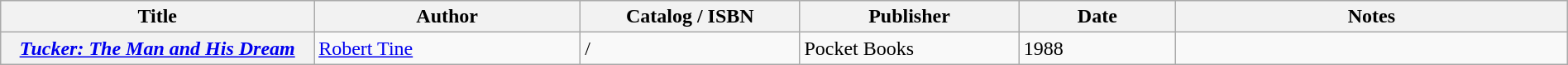<table class="wikitable sortable" style="width:100%;">
<tr>
<th width=20%>Title</th>
<th width=17%>Author</th>
<th width=14%>Catalog / ISBN</th>
<th width=14%>Publisher</th>
<th width=10%>Date</th>
<th width=25%>Notes</th>
</tr>
<tr>
<th><em><a href='#'>Tucker: The Man and His Dream</a></em></th>
<td><a href='#'>Robert Tine</a></td>
<td> / </td>
<td>Pocket Books</td>
<td>1988</td>
<td></td>
</tr>
</table>
